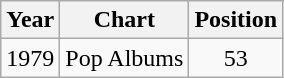<table class="wikitable">
<tr>
<th>Year</th>
<th>Chart</th>
<th>Position</th>
</tr>
<tr>
<td>1979</td>
<td>Pop Albums</td>
<td align="center">53</td>
</tr>
</table>
